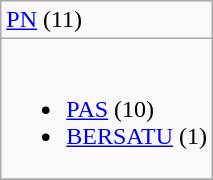<table class="wikitable">
<tr>
<td> <a href='#'>PN</a> (11)</td>
</tr>
<tr>
<td><br><ul><li> <a href='#'>PAS</a> (10)</li><li> <a href='#'>BERSATU</a> (1)</li></ul></td>
</tr>
<tr>
</tr>
</table>
